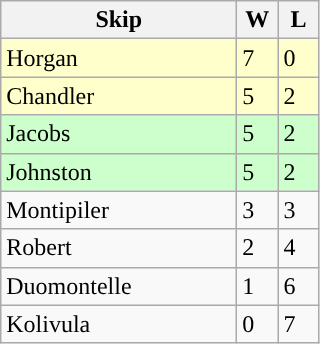<table class=wikitable>
<tr>
<th width=150>Skip</th>
<th width=20>W</th>
<th width=20>L</th>
</tr>
<tr style="background:#ffffcc;">
<td>Horgan</td>
<td>7</td>
<td>0</td>
</tr>
<tr style="background:#ffffcc;">
<td>Chandler</td>
<td>5</td>
<td>2</td>
</tr>
<tr style="background:#ccffcc;">
<td>Jacobs</td>
<td>5</td>
<td>2</td>
</tr>
<tr style="background:#ccffcc;">
<td>Johnston</td>
<td>5</td>
<td>2</td>
</tr>
<tr>
<td>Montipiler</td>
<td>3</td>
<td>3</td>
</tr>
<tr>
<td>Robert</td>
<td>2</td>
<td>4</td>
</tr>
<tr>
<td>Duomontelle</td>
<td>1</td>
<td>6</td>
</tr>
<tr>
<td>Kolivula</td>
<td>0</td>
<td>7</td>
</tr>
</table>
